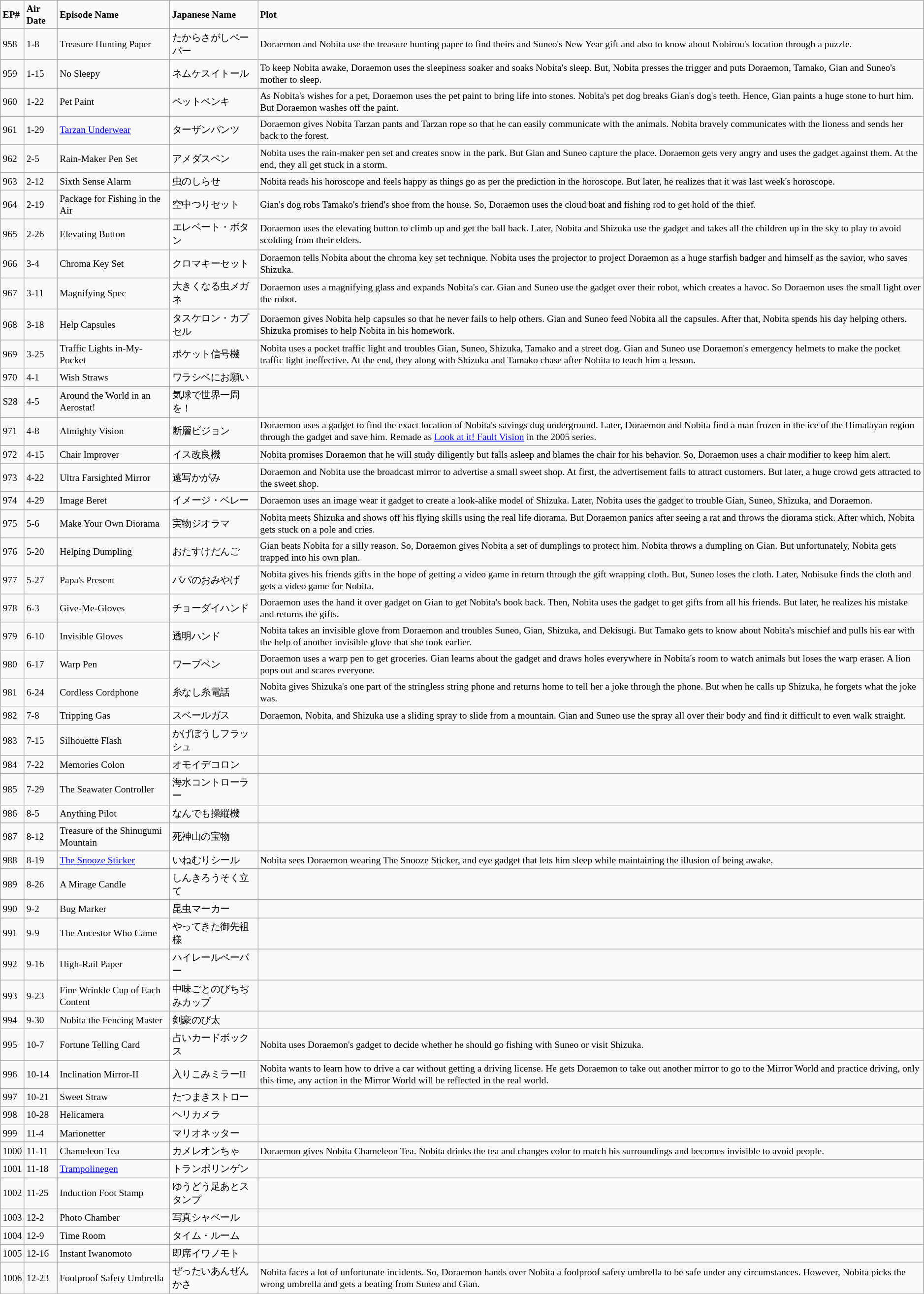<table class="wikitable" style="font-size:small;">
<tr>
<td><strong>EP#</strong></td>
<td><strong>Air Date</strong></td>
<td><strong>Episode Name</strong></td>
<td><strong>Japanese Name</strong></td>
<td><strong>Plot</strong></td>
</tr>
<tr>
<td>958</td>
<td>1-8</td>
<td>Treasure Hunting Paper</td>
<td>たからさがしペーパー</td>
<td>Doraemon and Nobita use the treasure hunting paper to find theirs and Suneo's New Year gift and also to know about Nobirou's location through a puzzle.</td>
</tr>
<tr>
<td>959</td>
<td>1-15</td>
<td>No Sleepy</td>
<td>ネムケスイトール</td>
<td>To keep Nobita awake, Doraemon uses the sleepiness soaker and soaks Nobita's sleep. But, Nobita presses the trigger and puts Doraemon, Tamako, Gian and Suneo's mother to sleep.</td>
</tr>
<tr>
<td>960</td>
<td>1-22</td>
<td>Pet Paint</td>
<td>ペットペンキ</td>
<td>As Nobita's wishes for a pet, Doraemon uses the pet paint to bring life into stones. Nobita's pet dog breaks Gian's dog's teeth. Hence, Gian paints a huge stone to hurt him. But Doraemon washes off the paint.</td>
</tr>
<tr>
<td>961</td>
<td>1-29</td>
<td><a href='#'>Tarzan Underwear</a></td>
<td>ターザンパンツ</td>
<td>Doraemon gives Nobita Tarzan pants and Tarzan rope so that he can easily communicate with the animals. Nobita bravely communicates with the lioness and sends her back to the forest.</td>
</tr>
<tr>
<td>962</td>
<td>2-5</td>
<td>Rain-Maker Pen Set</td>
<td>アメダスペン</td>
<td>Nobita uses the rain-maker pen set and creates snow in the park. But Gian and Suneo capture the place. Doraemon gets very angry and uses the gadget against them. At the end, they all get stuck in a storm.</td>
</tr>
<tr>
<td>963</td>
<td>2-12</td>
<td>Sixth Sense Alarm</td>
<td>虫のしらせ</td>
<td>Nobita reads his horoscope and feels happy as things go as per the prediction in the horoscope. But later, he realizes that it was last week's horoscope.</td>
</tr>
<tr>
<td>964</td>
<td>2-19</td>
<td>Package for Fishing in the Air</td>
<td>空中つりセット</td>
<td>Gian's dog robs Tamako's friend's shoe from the house. So, Doraemon uses the cloud boat and fishing rod to get hold of the thief.</td>
</tr>
<tr>
<td>965</td>
<td>2-26</td>
<td>Elevating Button</td>
<td>エレベート・ボタン</td>
<td>Doraemon uses the elevating button to climb up and get the ball back. Later, Nobita and Shizuka use the gadget and takes all the children up in the sky to play to avoid scolding from their elders.</td>
</tr>
<tr>
<td>966</td>
<td>3-4</td>
<td>Chroma Key Set</td>
<td>クロマキーセット</td>
<td>Doraemon tells Nobita about the chroma key set technique. Nobita uses the projector to project Doraemon as a huge starfish badger and himself as the savior, who saves Shizuka.</td>
</tr>
<tr>
<td>967</td>
<td>3-11</td>
<td>Magnifying Spec</td>
<td>大きくなる虫メガネ</td>
<td>Doraemon uses a magnifying glass and expands Nobita's car. Gian and Suneo use the gadget over their robot, which creates a havoc. So Doraemon uses the small light over the robot.</td>
</tr>
<tr>
<td>968</td>
<td>3-18</td>
<td>Help Capsules</td>
<td>タスケロン・カプセル</td>
<td>Doraemon gives Nobita help capsules so that he never fails to help others. Gian and Suneo feed Nobita all the capsules. After that, Nobita spends his day helping others. Shizuka promises to help Nobita in his homework.</td>
</tr>
<tr>
<td>969</td>
<td>3-25</td>
<td>Traffic Lights in-My-Pocket</td>
<td>ポケット信号機</td>
<td>Nobita uses a pocket traffic light and troubles Gian, Suneo, Shizuka, Tamako and a street dog. Gian and Suneo use Doraemon's emergency helmets to make the pocket traffic light ineffective. At the end, they along with Shizuka and Tamako chase after Nobita to teach him a lesson.</td>
</tr>
<tr>
<td>970</td>
<td>4-1</td>
<td>Wish Straws</td>
<td>ワラシベにお願い</td>
<td></td>
</tr>
<tr>
<td>S28</td>
<td>4-5</td>
<td>Around the World in an Aerostat!</td>
<td>気球で世界一周を！</td>
<td></td>
</tr>
<tr>
<td>971</td>
<td>4-8</td>
<td>Almighty Vision</td>
<td>断層ビジョン</td>
<td>Doraemon uses a gadget to find the exact location of Nobita's savings dug underground. Later, Doraemon and Nobita find a man frozen in the ice of the Himalayan region through the gadget and save him. Remade as <a href='#'>Look at it! Fault Vision</a> in the 2005 series.</td>
</tr>
<tr>
<td>972</td>
<td>4-15</td>
<td>Chair Improver</td>
<td>イス改良機</td>
<td>Nobita promises Doraemon that he will study diligently but falls asleep and blames the chair for his behavior. So, Doraemon uses a chair modifier to keep him alert.</td>
</tr>
<tr>
<td>973</td>
<td>4-22</td>
<td>Ultra Farsighted Mirror</td>
<td>遠写かがみ</td>
<td>Doraemon and Nobita use the broadcast mirror to advertise a small sweet shop. At first, the advertisement fails to attract customers. But later, a huge crowd gets attracted to the sweet shop.</td>
</tr>
<tr>
<td>974</td>
<td>4-29</td>
<td>Image Beret</td>
<td>イメージ・ベレー</td>
<td>Doraemon uses an image wear it gadget to create a look-alike model of Shizuka. Later, Nobita uses the gadget to trouble Gian, Suneo, Shizuka, and Doraemon.</td>
</tr>
<tr>
<td>975</td>
<td>5-6</td>
<td>Make Your Own Diorama</td>
<td>実物ジオラマ</td>
<td>Nobita meets Shizuka and shows off his flying skills using the real life diorama. But Doraemon panics after seeing a rat and throws the diorama stick. After which, Nobita gets stuck on a pole and cries.</td>
</tr>
<tr>
<td>976</td>
<td>5-20</td>
<td>Helping Dumpling</td>
<td>おたすけだんご</td>
<td>Gian beats Nobita for a silly reason. So, Doraemon gives Nobita a set of dumplings to protect him. Nobita throws a dumpling on Gian. But unfortunately, Nobita gets trapped into his own plan.</td>
</tr>
<tr>
<td>977</td>
<td>5-27</td>
<td>Papa's Present</td>
<td>パパのおみやげ</td>
<td>Nobita gives his friends gifts in the hope of getting a video game in return through the gift wrapping cloth. But, Suneo loses the cloth. Later, Nobisuke finds the cloth and gets a video game for Nobita.</td>
</tr>
<tr>
<td>978</td>
<td>6-3</td>
<td>Give-Me-Gloves</td>
<td>チョーダイハンド</td>
<td>Doraemon uses the hand it over gadget on Gian to get Nobita's book back. Then, Nobita uses the gadget to get gifts from all his friends. But later, he realizes his mistake and returns the gifts.</td>
</tr>
<tr>
<td>979</td>
<td>6-10</td>
<td>Invisible Gloves</td>
<td>透明ハンド</td>
<td>Nobita takes an invisible glove from Doraemon and troubles Suneo, Gian, Shizuka, and Dekisugi. But Tamako gets to know about Nobita's mischief and pulls his ear with the help of another invisible glove that she took earlier.</td>
</tr>
<tr>
<td>980</td>
<td>6-17</td>
<td>Warp Pen</td>
<td>ワープペン</td>
<td>Doraemon uses a warp pen to get groceries. Gian learns about the gadget and draws holes everywhere in Nobita's room to watch animals but loses the warp eraser. A lion pops out and scares everyone.</td>
</tr>
<tr>
<td>981</td>
<td>6-24</td>
<td>Cordless Cordphone</td>
<td>糸なし糸電話</td>
<td>Nobita gives Shizuka's one part of the stringless string phone and returns home to tell her a joke through the phone. But when he calls up Shizuka, he forgets what the joke was.</td>
</tr>
<tr>
<td>982</td>
<td>7-8</td>
<td>Tripping Gas</td>
<td>スベールガス</td>
<td>Doraemon, Nobita, and Shizuka use a sliding spray to slide from a mountain. Gian and Suneo use the spray all over their body and find it difficult to even walk straight.</td>
</tr>
<tr>
<td>983</td>
<td>7-15</td>
<td>Silhouette Flash</td>
<td>かげぼうしフラッシュ</td>
<td></td>
</tr>
<tr>
<td>984</td>
<td>7-22</td>
<td>Memories Colon</td>
<td>オモイデコロン</td>
<td></td>
</tr>
<tr>
<td>985</td>
<td>7-29</td>
<td>The Seawater Controller</td>
<td>海水コントローラー</td>
<td></td>
</tr>
<tr>
<td>986</td>
<td>8-5</td>
<td>Anything Pilot</td>
<td>なんでも操縦機</td>
<td></td>
</tr>
<tr>
<td>987</td>
<td>8-12</td>
<td>Treasure of the Shinugumi Mountain</td>
<td>死神山の宝物</td>
<td></td>
</tr>
<tr>
<td>988</td>
<td>8-19</td>
<td><a href='#'>The Snooze Sticker</a></td>
<td>いねむりシール</td>
<td>Nobita sees Doraemon wearing The Snooze Sticker, and eye gadget that lets him sleep while maintaining the illusion of being awake.</td>
</tr>
<tr>
<td>989</td>
<td>8-26</td>
<td>A Mirage Candle</td>
<td>しんきろうそく立て</td>
<td></td>
</tr>
<tr>
<td>990</td>
<td>9-2</td>
<td>Bug Marker</td>
<td>昆虫マーカー</td>
<td></td>
</tr>
<tr>
<td>991</td>
<td>9-9</td>
<td>The Ancestor Who Came</td>
<td>やってきた御先祖様</td>
<td></td>
</tr>
<tr>
<td>992</td>
<td>9-16</td>
<td>High-Rail Paper</td>
<td>ハイレールペーパー</td>
<td></td>
</tr>
<tr>
<td>993</td>
<td>9-23</td>
<td>Fine Wrinkle Cup of Each Content</td>
<td>中味ごとのびちぢみカップ</td>
<td></td>
</tr>
<tr>
<td>994</td>
<td>9-30</td>
<td>Nobita the Fencing Master</td>
<td>剣豪のび太</td>
<td></td>
</tr>
<tr>
<td>995</td>
<td>10-7</td>
<td>Fortune Telling Card</td>
<td>占いカードボックス</td>
<td>Nobita uses Doraemon's gadget to decide whether he should go fishing with Suneo or visit Shizuka.</td>
</tr>
<tr>
<td>996</td>
<td>10-14</td>
<td>Inclination Mirror-II</td>
<td>入りこみミラーII</td>
<td>Nobita wants to learn how to drive a car without getting a driving license. He gets Doraemon to take out another mirror to go to the Mirror World and practice driving, only this time, any action in the Mirror World will be reflected in the real world.</td>
</tr>
<tr>
<td>997</td>
<td>10-21</td>
<td>Sweet Straw</td>
<td>たつまきストロー</td>
<td></td>
</tr>
<tr>
<td>998</td>
<td>10-28</td>
<td>Helicamera</td>
<td>ヘリカメラ</td>
<td></td>
</tr>
<tr>
<td>999</td>
<td>11-4</td>
<td>Marionetter</td>
<td>マリオネッター</td>
<td></td>
</tr>
<tr>
<td>1000</td>
<td>11-11</td>
<td>Chameleon Tea</td>
<td>カメレオンちゃ</td>
<td>Doraemon gives Nobita Chameleon Tea. Nobita drinks the tea and changes color to match his surroundings and becomes invisible to avoid people.</td>
</tr>
<tr>
<td>1001</td>
<td>11-18</td>
<td><a href='#'>Trampolinegen</a></td>
<td>トランポリンゲン</td>
<td></td>
</tr>
<tr>
<td>1002</td>
<td>11-25</td>
<td>Induction Foot Stamp</td>
<td>ゆうどう足あとスタンプ</td>
<td></td>
</tr>
<tr>
<td>1003</td>
<td>12-2</td>
<td>Photo Chamber</td>
<td>写真シャベール</td>
<td></td>
</tr>
<tr>
<td>1004</td>
<td>12-9</td>
<td Time Room (episode)>Time Room</td>
<td>タイム・ルーム</td>
<td></td>
</tr>
<tr>
<td>1005</td>
<td>12-16</td>
<td>Instant Iwanomoto</td>
<td>即席イワノモト</td>
<td></td>
</tr>
<tr>
<td>1006</td>
<td>12-23</td>
<td>Foolproof Safety Umbrella</td>
<td>ぜったいあんぜんかさ</td>
<td>Nobita faces a lot of unfortunate incidents. So, Doraemon hands over Nobita a foolproof safety umbrella to be safe under any circumstances. However, Nobita picks the wrong umbrella and gets a beating from Suneo and Gian.</td>
</tr>
</table>
